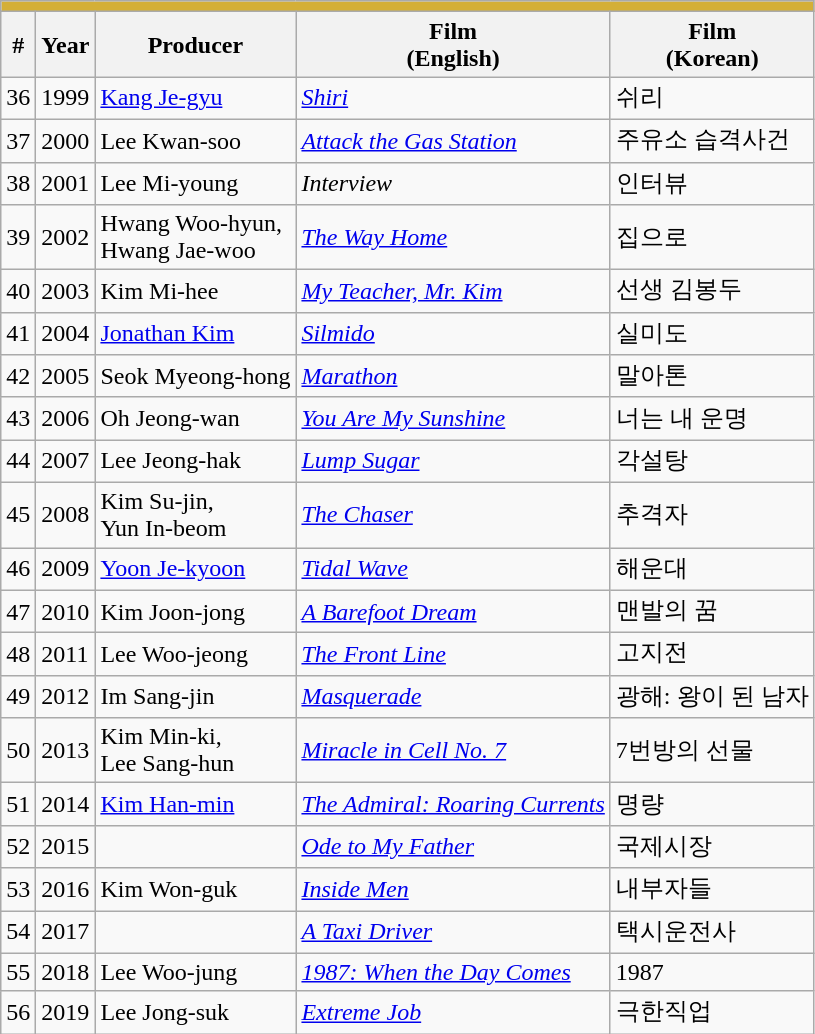<table class="wikitable collapsible collapsed">
<tr>
<th colspan="5" style="background: #D4AF37;"></th>
</tr>
<tr>
<th>#</th>
<th>Year</th>
<th>Producer</th>
<th>Film<br>(English)</th>
<th>Film<br>(Korean)</th>
</tr>
<tr>
<td>36</td>
<td>1999</td>
<td><a href='#'>Kang Je-gyu</a></td>
<td><em><a href='#'>Shiri</a></em></td>
<td>쉬리</td>
</tr>
<tr>
<td>37</td>
<td>2000</td>
<td>Lee Kwan-soo</td>
<td><em><a href='#'>Attack the Gas Station</a></em></td>
<td>주유소 습격사건</td>
</tr>
<tr>
<td>38</td>
<td>2001</td>
<td>Lee Mi-young</td>
<td><em>Interview</em></td>
<td>인터뷰</td>
</tr>
<tr>
<td>39</td>
<td>2002</td>
<td>Hwang Woo-hyun,<br>Hwang Jae-woo</td>
<td><em><a href='#'>The Way Home</a></em></td>
<td>집으로</td>
</tr>
<tr>
<td>40</td>
<td>2003</td>
<td>Kim Mi-hee</td>
<td><em><a href='#'>My Teacher, Mr. Kim</a></em></td>
<td>선생 김봉두</td>
</tr>
<tr>
<td>41</td>
<td>2004</td>
<td><a href='#'>Jonathan Kim</a></td>
<td><em><a href='#'>Silmido</a></em></td>
<td>실미도</td>
</tr>
<tr>
<td>42</td>
<td>2005</td>
<td>Seok Myeong-hong</td>
<td><em><a href='#'>Marathon</a></em></td>
<td>말아톤</td>
</tr>
<tr>
<td>43</td>
<td>2006</td>
<td>Oh Jeong-wan</td>
<td><em><a href='#'>You Are My Sunshine</a></em></td>
<td>너는 내 운명</td>
</tr>
<tr>
<td>44</td>
<td>2007</td>
<td>Lee Jeong-hak</td>
<td><em><a href='#'>Lump Sugar</a></em></td>
<td>각설탕</td>
</tr>
<tr>
<td>45</td>
<td>2008</td>
<td>Kim Su-jin,<br>Yun In-beom</td>
<td><em><a href='#'>The Chaser</a></em></td>
<td>추격자</td>
</tr>
<tr>
<td>46</td>
<td>2009</td>
<td><a href='#'>Yoon Je-kyoon</a></td>
<td><em><a href='#'>Tidal Wave</a></em></td>
<td>해운대</td>
</tr>
<tr>
<td>47</td>
<td>2010</td>
<td>Kim Joon-jong</td>
<td><em><a href='#'>A Barefoot Dream</a></em></td>
<td>맨발의 꿈</td>
</tr>
<tr>
<td>48</td>
<td>2011</td>
<td>Lee Woo-jeong</td>
<td><em><a href='#'>The Front Line</a></em></td>
<td>고지전</td>
</tr>
<tr>
<td>49</td>
<td>2012</td>
<td>Im Sang-jin</td>
<td><em><a href='#'>Masquerade</a></em></td>
<td>광해: 왕이 된 남자</td>
</tr>
<tr>
<td>50</td>
<td>2013</td>
<td>Kim Min-ki,<br>Lee Sang-hun</td>
<td><em><a href='#'>Miracle in Cell No. 7</a></em></td>
<td>7번방의 선물</td>
</tr>
<tr>
<td>51</td>
<td>2014</td>
<td><a href='#'>Kim Han-min</a></td>
<td><em><a href='#'>The Admiral: Roaring Currents</a></em></td>
<td>명량</td>
</tr>
<tr>
<td>52</td>
<td>2015</td>
<td></td>
<td><em><a href='#'>Ode to My Father</a></em></td>
<td>국제시장</td>
</tr>
<tr>
<td>53</td>
<td>2016</td>
<td>Kim Won-guk</td>
<td><em><a href='#'>Inside Men</a></em></td>
<td>내부자들</td>
</tr>
<tr>
<td>54</td>
<td>2017</td>
<td></td>
<td><em><a href='#'>A Taxi Driver</a></em></td>
<td>택시운전사</td>
</tr>
<tr>
<td>55</td>
<td>2018</td>
<td>Lee Woo-jung</td>
<td><em><a href='#'>1987: When the Day Comes</a></em></td>
<td>1987</td>
</tr>
<tr>
<td>56</td>
<td>2019</td>
<td>Lee Jong-suk</td>
<td><em><a href='#'>Extreme Job</a></em></td>
<td>극한직업</td>
</tr>
</table>
